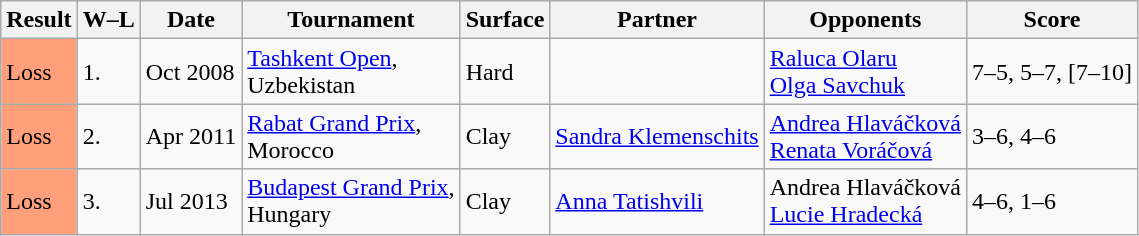<table class="wikitable sortable">
<tr>
<th>Result</th>
<th class=unsortable>W–L</th>
<th>Date</th>
<th>Tournament</th>
<th>Surface</th>
<th>Partner</th>
<th>Opponents</th>
<th class=unsortable>Score</th>
</tr>
<tr>
<td bgcolor="FFA07A">Loss</td>
<td>1.</td>
<td>Oct 2008</td>
<td><a href='#'>Tashkent Open</a>, <br>Uzbekistan</td>
<td>Hard</td>
<td></td>
<td> <a href='#'>Raluca Olaru</a> <br>  <a href='#'>Olga Savchuk</a></td>
<td>7–5, 5–7, [7–10]</td>
</tr>
<tr>
<td bgcolor="FFA07A">Loss</td>
<td>2.</td>
<td>Apr 2011</td>
<td><a href='#'>Rabat Grand Prix</a>, <br>Morocco</td>
<td>Clay</td>
<td> <a href='#'>Sandra Klemenschits</a></td>
<td> <a href='#'>Andrea Hlaváčková</a> <br>  <a href='#'>Renata Voráčová</a></td>
<td>3–6, 4–6</td>
</tr>
<tr>
<td bgcolor="FFA07A">Loss</td>
<td>3.</td>
<td>Jul 2013</td>
<td><a href='#'>Budapest Grand Prix</a>, <br>Hungary</td>
<td>Clay</td>
<td> <a href='#'>Anna Tatishvili</a></td>
<td> Andrea Hlaváčková <br>  <a href='#'>Lucie Hradecká</a></td>
<td>4–6, 1–6</td>
</tr>
</table>
